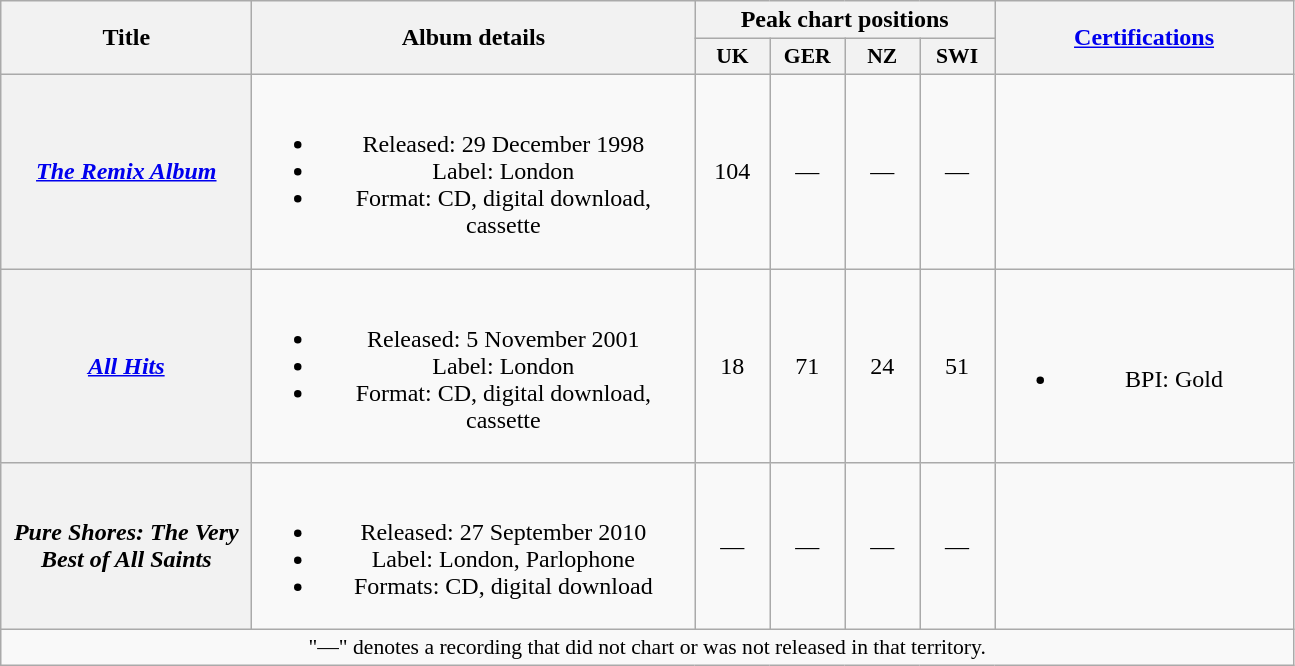<table class="wikitable plainrowheaders" style="text-align:center;">
<tr>
<th scope="col" rowspan="2" style="width:10em;">Title</th>
<th scope="col" rowspan="2" style="width:18em;">Album details</th>
<th scope="col" colspan="4">Peak chart positions</th>
<th scope="col" rowspan="2" style="width:12em;"><a href='#'>Certifications</a></th>
</tr>
<tr>
<th style="width:3em;font-size:90%">UK<br></th>
<th style="width:3em;font-size:90%">GER<br></th>
<th style="width:3em;font-size:90%">NZ<br></th>
<th style="width:3em;font-size:90%">SWI<br></th>
</tr>
<tr>
<th scope="row"><em><a href='#'>The Remix Album</a></em></th>
<td><br><ul><li>Released: 29 December 1998</li><li>Label: London</li><li>Format: CD, digital download, cassette</li></ul></td>
<td>104</td>
<td>—</td>
<td>—</td>
<td>—</td>
<td></td>
</tr>
<tr>
<th scope="row"><em><a href='#'>All Hits</a></em></th>
<td><br><ul><li>Released: 5 November 2001</li><li>Label: London</li><li>Format: CD, digital download, cassette</li></ul></td>
<td>18</td>
<td>71</td>
<td>24</td>
<td>51</td>
<td><br><ul><li>BPI: Gold</li></ul></td>
</tr>
<tr>
<th scope="row"><em>Pure Shores: The Very Best of All Saints</em></th>
<td><br><ul><li>Released: 27 September 2010</li><li>Label: London, Parlophone</li><li>Formats: CD, digital download</li></ul></td>
<td>—</td>
<td>—</td>
<td>—</td>
<td>—</td>
<td></td>
</tr>
<tr>
<td colspan="14" style="font-size:90%">"—" denotes a recording that did not chart or was not released in that territory.</td>
</tr>
</table>
